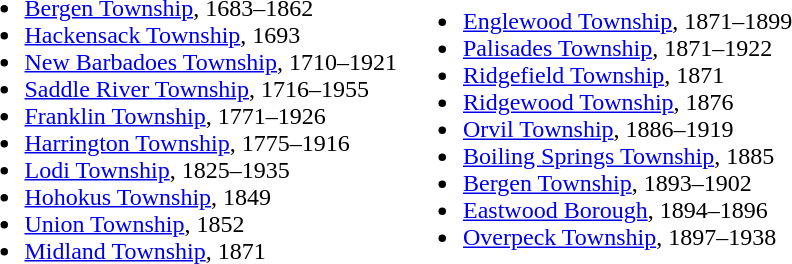<table border="0">
<tr>
<td><br><ul><li><a href='#'>Bergen Township</a>, 1683–1862</li><li><a href='#'>Hackensack Township</a>, 1693</li><li><a href='#'>New Barbadoes Township</a>, 1710–1921</li><li><a href='#'>Saddle River Township</a>, 1716–1955</li><li><a href='#'>Franklin Township</a>, 1771–1926</li><li><a href='#'>Harrington Township</a>, 1775–1916</li><li><a href='#'>Lodi Township</a>, 1825–1935</li><li><a href='#'>Hohokus Township</a>, 1849</li><li><a href='#'>Union Township</a>, 1852</li><li><a href='#'>Midland Township</a>, 1871</li></ul></td>
<td><br><ul><li><a href='#'>Englewood Township</a>, 1871–1899</li><li><a href='#'>Palisades Township</a>, 1871–1922</li><li><a href='#'>Ridgefield Township</a>, 1871</li><li><a href='#'>Ridgewood Township</a>, 1876</li><li><a href='#'>Orvil Township</a>, 1886–1919</li><li><a href='#'>Boiling Springs Township</a>, 1885</li><li><a href='#'>Bergen Township</a>, 1893–1902</li><li><a href='#'>Eastwood Borough</a>, 1894–1896</li><li><a href='#'>Overpeck Township</a>, 1897–1938</li></ul></td>
</tr>
</table>
